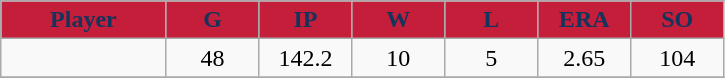<table class="wikitable sortable">
<tr>
<th style="background:#C41E3A;color:#14345B;" width="16%">Player</th>
<th style="background:#C41E3A;color:#14345B;" width="9%">G</th>
<th style="background:#C41E3A;color:#14345B;" width="9%">IP</th>
<th style="background:#C41E3A;color:#14345B;" width="9%">W</th>
<th style="background:#C41E3A;color:#14345B;" width="9%">L</th>
<th style="background:#C41E3A;color:#14345B;" width="9%">ERA</th>
<th style="background:#C41E3A;color:#14345B;" width="9%">SO</th>
</tr>
<tr align="center">
<td></td>
<td>48</td>
<td>142.2</td>
<td>10</td>
<td>5</td>
<td>2.65</td>
<td>104</td>
</tr>
<tr align="center">
</tr>
</table>
